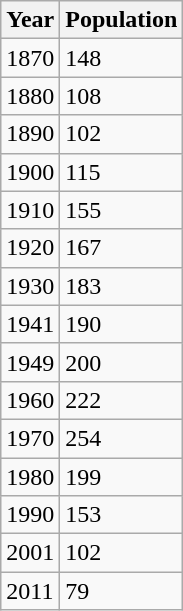<table class="wikitable">
<tr>
<th>Year</th>
<th>Population</th>
</tr>
<tr>
<td>1870</td>
<td>148</td>
</tr>
<tr>
<td>1880</td>
<td>108</td>
</tr>
<tr>
<td>1890</td>
<td>102</td>
</tr>
<tr>
<td>1900</td>
<td>115</td>
</tr>
<tr>
<td>1910</td>
<td>155</td>
</tr>
<tr>
<td>1920</td>
<td>167</td>
</tr>
<tr>
<td>1930</td>
<td>183</td>
</tr>
<tr>
<td>1941</td>
<td>190</td>
</tr>
<tr>
<td>1949</td>
<td>200</td>
</tr>
<tr>
<td>1960</td>
<td>222</td>
</tr>
<tr>
<td>1970</td>
<td>254</td>
</tr>
<tr>
<td>1980</td>
<td>199</td>
</tr>
<tr>
<td>1990</td>
<td>153</td>
</tr>
<tr>
<td>2001</td>
<td>102</td>
</tr>
<tr>
<td>2011</td>
<td>79</td>
</tr>
</table>
